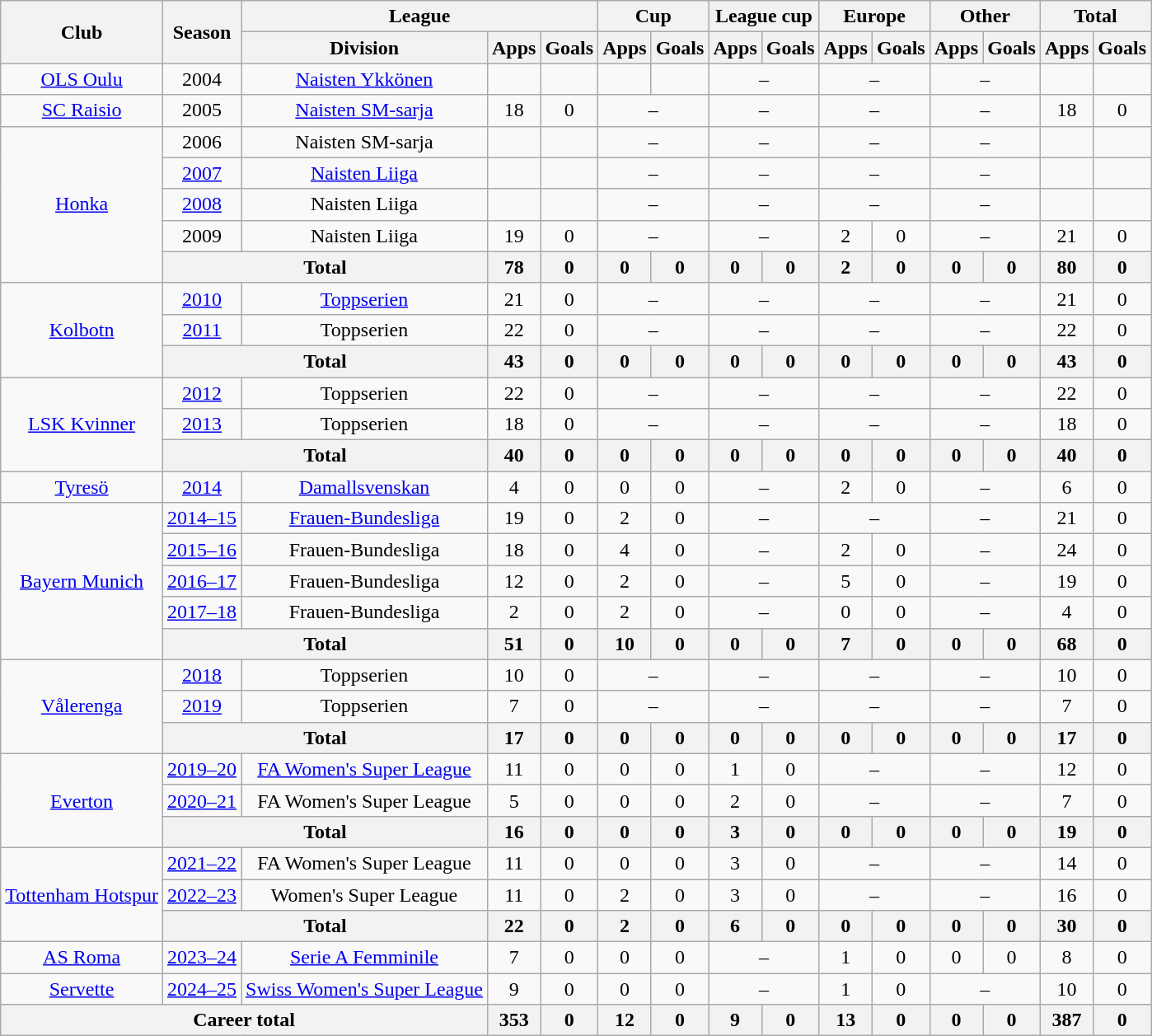<table class="wikitable" style="text-align:center">
<tr>
<th rowspan="2">Club</th>
<th rowspan="2">Season</th>
<th colspan="3">League</th>
<th colspan="2">Cup</th>
<th colspan="2">League cup</th>
<th colspan="2">Europe</th>
<th colspan="2">Other</th>
<th colspan="2">Total</th>
</tr>
<tr>
<th>Division</th>
<th>Apps</th>
<th>Goals</th>
<th>Apps</th>
<th>Goals</th>
<th>Apps</th>
<th>Goals</th>
<th>Apps</th>
<th>Goals</th>
<th>Apps</th>
<th>Goals</th>
<th>Apps</th>
<th>Goals</th>
</tr>
<tr>
<td><a href='#'>OLS Oulu</a></td>
<td>2004</td>
<td><a href='#'>Naisten Ykkönen</a></td>
<td></td>
<td></td>
<td></td>
<td></td>
<td colspan=2>–</td>
<td colspan=2>–</td>
<td colspan=2>–</td>
<td></td>
<td></td>
</tr>
<tr>
<td><a href='#'>SC Raisio</a></td>
<td>2005</td>
<td><a href='#'>Naisten SM-sarja</a></td>
<td>18</td>
<td>0</td>
<td colspan=2>–</td>
<td colspan=2>–</td>
<td colspan=2>–</td>
<td colspan=2>–</td>
<td>18</td>
<td>0</td>
</tr>
<tr>
<td rowspan=5><a href='#'>Honka</a></td>
<td>2006</td>
<td>Naisten SM-sarja</td>
<td></td>
<td></td>
<td colspan=2>–</td>
<td colspan=2>–</td>
<td colspan=2>–</td>
<td colspan=2>–</td>
<td></td>
<td></td>
</tr>
<tr>
<td><a href='#'>2007</a></td>
<td><a href='#'>Naisten Liiga</a></td>
<td></td>
<td></td>
<td colspan=2>–</td>
<td colspan=2>–</td>
<td colspan=2>–</td>
<td colspan=2>–</td>
<td></td>
<td></td>
</tr>
<tr>
<td><a href='#'>2008</a></td>
<td>Naisten Liiga</td>
<td></td>
<td></td>
<td colspan=2>–</td>
<td colspan=2>–</td>
<td colspan=2>–</td>
<td colspan=2>–</td>
<td></td>
<td></td>
</tr>
<tr>
<td>2009</td>
<td>Naisten Liiga</td>
<td>19</td>
<td>0</td>
<td colspan=2>–</td>
<td colspan=2>–</td>
<td>2</td>
<td>0</td>
<td colspan=2>–</td>
<td>21</td>
<td>0</td>
</tr>
<tr>
<th colspan=2>Total</th>
<th>78</th>
<th>0</th>
<th>0</th>
<th>0</th>
<th>0</th>
<th>0</th>
<th>2</th>
<th>0</th>
<th>0</th>
<th>0</th>
<th>80</th>
<th>0</th>
</tr>
<tr>
<td rowspan=3><a href='#'>Kolbotn</a></td>
<td><a href='#'>2010</a></td>
<td><a href='#'>Toppserien</a></td>
<td>21</td>
<td>0</td>
<td colspan=2>–</td>
<td colspan=2>–</td>
<td colspan=2>–</td>
<td colspan=2>–</td>
<td>21</td>
<td>0</td>
</tr>
<tr>
<td><a href='#'>2011</a></td>
<td>Toppserien</td>
<td>22</td>
<td>0</td>
<td colspan=2>–</td>
<td colspan=2>–</td>
<td colspan=2>–</td>
<td colspan=2>–</td>
<td>22</td>
<td>0</td>
</tr>
<tr>
<th colspan=2>Total</th>
<th>43</th>
<th>0</th>
<th>0</th>
<th>0</th>
<th>0</th>
<th>0</th>
<th>0</th>
<th>0</th>
<th>0</th>
<th>0</th>
<th>43</th>
<th>0</th>
</tr>
<tr>
<td rowspan=3><a href='#'>LSK Kvinner</a></td>
<td><a href='#'>2012</a></td>
<td>Toppserien</td>
<td>22</td>
<td>0</td>
<td colspan=2>–</td>
<td colspan=2>–</td>
<td colspan=2>–</td>
<td colspan=2>–</td>
<td>22</td>
<td>0</td>
</tr>
<tr>
<td><a href='#'>2013</a></td>
<td>Toppserien</td>
<td>18</td>
<td>0</td>
<td colspan=2>–</td>
<td colspan=2>–</td>
<td colspan=2>–</td>
<td colspan=2>–</td>
<td>18</td>
<td>0</td>
</tr>
<tr>
<th colspan=2>Total</th>
<th>40</th>
<th>0</th>
<th>0</th>
<th>0</th>
<th>0</th>
<th>0</th>
<th>0</th>
<th>0</th>
<th>0</th>
<th>0</th>
<th>40</th>
<th>0</th>
</tr>
<tr>
<td><a href='#'>Tyresö</a></td>
<td><a href='#'>2014</a></td>
<td><a href='#'>Damallsvenskan</a></td>
<td>4</td>
<td>0</td>
<td>0</td>
<td>0</td>
<td colspan=2>–</td>
<td>2</td>
<td>0</td>
<td colspan=2>–</td>
<td>6</td>
<td>0</td>
</tr>
<tr>
<td rowspan=5><a href='#'>Bayern Munich</a></td>
<td><a href='#'>2014–15</a></td>
<td><a href='#'>Frauen-Bundesliga</a></td>
<td>19</td>
<td>0</td>
<td>2</td>
<td>0</td>
<td colspan=2>–</td>
<td colspan=2>–</td>
<td colspan=2>–</td>
<td>21</td>
<td>0</td>
</tr>
<tr>
<td><a href='#'>2015–16</a></td>
<td>Frauen-Bundesliga</td>
<td>18</td>
<td>0</td>
<td>4</td>
<td>0</td>
<td colspan=2>–</td>
<td>2</td>
<td>0</td>
<td colspan=2>–</td>
<td>24</td>
<td>0</td>
</tr>
<tr>
<td><a href='#'>2016–17</a></td>
<td>Frauen-Bundesliga</td>
<td>12</td>
<td>0</td>
<td>2</td>
<td>0</td>
<td colspan=2>–</td>
<td>5</td>
<td>0</td>
<td colspan=2>–</td>
<td>19</td>
<td>0</td>
</tr>
<tr>
<td><a href='#'>2017–18</a></td>
<td>Frauen-Bundesliga</td>
<td>2</td>
<td>0</td>
<td>2</td>
<td>0</td>
<td colspan=2>–</td>
<td>0</td>
<td>0</td>
<td colspan=2>–</td>
<td>4</td>
<td>0</td>
</tr>
<tr>
<th colspan=2>Total</th>
<th>51</th>
<th>0</th>
<th>10</th>
<th>0</th>
<th>0</th>
<th>0</th>
<th>7</th>
<th>0</th>
<th>0</th>
<th>0</th>
<th>68</th>
<th>0</th>
</tr>
<tr>
<td rowspan=3><a href='#'>Vålerenga</a></td>
<td><a href='#'>2018</a></td>
<td>Toppserien</td>
<td>10</td>
<td>0</td>
<td colspan=2>–</td>
<td colspan=2>–</td>
<td colspan=2>–</td>
<td colspan=2>–</td>
<td>10</td>
<td>0</td>
</tr>
<tr>
<td><a href='#'>2019</a></td>
<td>Toppserien</td>
<td>7</td>
<td>0</td>
<td colspan=2>–</td>
<td colspan=2>–</td>
<td colspan=2>–</td>
<td colspan=2>–</td>
<td>7</td>
<td>0</td>
</tr>
<tr>
<th colspan=2>Total</th>
<th>17</th>
<th>0</th>
<th>0</th>
<th>0</th>
<th>0</th>
<th>0</th>
<th>0</th>
<th>0</th>
<th>0</th>
<th>0</th>
<th>17</th>
<th>0</th>
</tr>
<tr>
<td rowspan=3><a href='#'>Everton</a></td>
<td><a href='#'>2019–20</a></td>
<td><a href='#'>FA Women's Super League</a></td>
<td>11</td>
<td>0</td>
<td>0</td>
<td>0</td>
<td>1</td>
<td>0</td>
<td colspan=2>–</td>
<td colspan=2>–</td>
<td>12</td>
<td>0</td>
</tr>
<tr>
<td><a href='#'>2020–21</a></td>
<td>FA Women's Super League</td>
<td>5</td>
<td>0</td>
<td>0</td>
<td>0</td>
<td>2</td>
<td>0</td>
<td colspan=2>–</td>
<td colspan=2>–</td>
<td>7</td>
<td>0</td>
</tr>
<tr>
<th colspan=2>Total</th>
<th>16</th>
<th>0</th>
<th>0</th>
<th>0</th>
<th>3</th>
<th>0</th>
<th>0</th>
<th>0</th>
<th>0</th>
<th>0</th>
<th>19</th>
<th>0</th>
</tr>
<tr>
<td rowspan=3><a href='#'>Tottenham Hotspur</a></td>
<td><a href='#'>2021–22</a></td>
<td>FA Women's Super League</td>
<td>11</td>
<td>0</td>
<td>0</td>
<td>0</td>
<td>3</td>
<td>0</td>
<td colspan=2>–</td>
<td colspan=2>–</td>
<td>14</td>
<td>0</td>
</tr>
<tr>
<td><a href='#'>2022–23</a></td>
<td>Women's Super League</td>
<td>11</td>
<td>0</td>
<td>2</td>
<td>0</td>
<td>3</td>
<td>0</td>
<td colspan=2>–</td>
<td colspan=2>–</td>
<td>16</td>
<td>0</td>
</tr>
<tr>
<th colspan=2>Total</th>
<th>22</th>
<th>0</th>
<th>2</th>
<th>0</th>
<th>6</th>
<th>0</th>
<th>0</th>
<th>0</th>
<th>0</th>
<th>0</th>
<th>30</th>
<th>0</th>
</tr>
<tr>
<td><a href='#'>AS Roma</a></td>
<td><a href='#'>2023–24</a></td>
<td><a href='#'>Serie A Femminile</a></td>
<td>7</td>
<td>0</td>
<td>0</td>
<td>0</td>
<td colspan=2>–</td>
<td>1</td>
<td>0</td>
<td>0</td>
<td>0</td>
<td>8</td>
<td>0</td>
</tr>
<tr>
<td><a href='#'>Servette</a></td>
<td><a href='#'>2024–25</a></td>
<td><a href='#'>Swiss Women's Super League</a></td>
<td>9</td>
<td>0</td>
<td>0</td>
<td>0</td>
<td colspan=2>–</td>
<td>1</td>
<td>0</td>
<td colspan=2>–</td>
<td>10</td>
<td>0</td>
</tr>
<tr>
<th colspan="3">Career total</th>
<th>353</th>
<th>0</th>
<th>12</th>
<th>0</th>
<th>9</th>
<th>0</th>
<th>13</th>
<th>0</th>
<th>0</th>
<th>0</th>
<th>387</th>
<th>0</th>
</tr>
</table>
